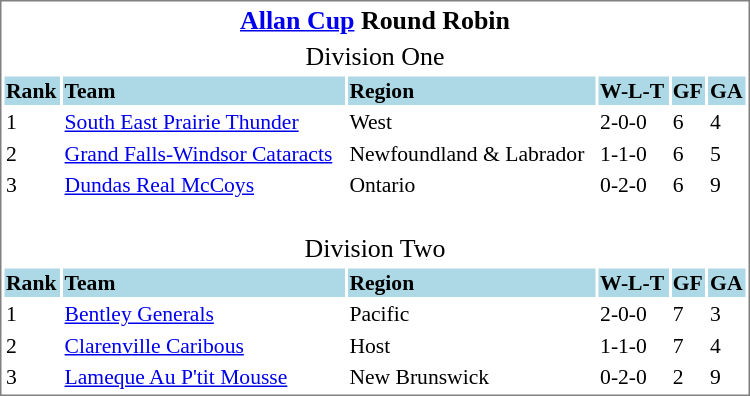<table cellpadding="0">
<tr align="left" style="vertical-align: top">
<td></td>
<td><br><table cellpadding="1" width="500px" style="font-size: 90%; border: 1px solid gray;">
<tr align="center" style="font-size: larger;">
<td colspan=6><strong><a href='#'>Allan Cup</a> Round Robin</strong></td>
</tr>
<tr align="center" style="font-size: larger;">
<td colspan=6>Division One</td>
</tr>
<tr style="background:lightblue;">
<td><strong>Rank</strong></td>
<td><strong>Team</strong></td>
<td><strong>Region</strong></td>
<td><strong>W-L-T</strong></td>
<td><strong>GF</strong></td>
<td><strong>GA</strong></td>
</tr>
<tr>
<td>1</td>
<td><a href='#'>South East Prairie Thunder</a></td>
<td>West</td>
<td>2-0-0</td>
<td>6</td>
<td>4</td>
</tr>
<tr>
<td>2</td>
<td><a href='#'>Grand Falls-Windsor Cataracts</a></td>
<td>Newfoundland & Labrador</td>
<td>1-1-0</td>
<td>6</td>
<td>5</td>
</tr>
<tr>
<td>3</td>
<td><a href='#'>Dundas Real McCoys</a></td>
<td>Ontario</td>
<td>0-2-0</td>
<td>6</td>
<td>9</td>
</tr>
<tr align="center" style="font-size: larger;">
<td colspan=6><br>Division Two</td>
</tr>
<tr style="background:lightblue;">
<td><strong>Rank</strong></td>
<td><strong>Team</strong></td>
<td><strong>Region</strong></td>
<td><strong>W-L-T</strong></td>
<td><strong>GF</strong></td>
<td><strong>GA</strong></td>
</tr>
<tr>
<td>1</td>
<td><a href='#'>Bentley Generals</a></td>
<td>Pacific</td>
<td>2-0-0</td>
<td>7</td>
<td>3</td>
</tr>
<tr>
<td>2</td>
<td><a href='#'>Clarenville Caribous</a></td>
<td>Host</td>
<td>1-1-0</td>
<td>7</td>
<td>4</td>
</tr>
<tr>
<td>3</td>
<td><a href='#'>Lameque Au P'tit Mousse </a></td>
<td>New Brunswick</td>
<td>0-2-0</td>
<td>2</td>
<td>9</td>
</tr>
</table>
</td>
</tr>
</table>
